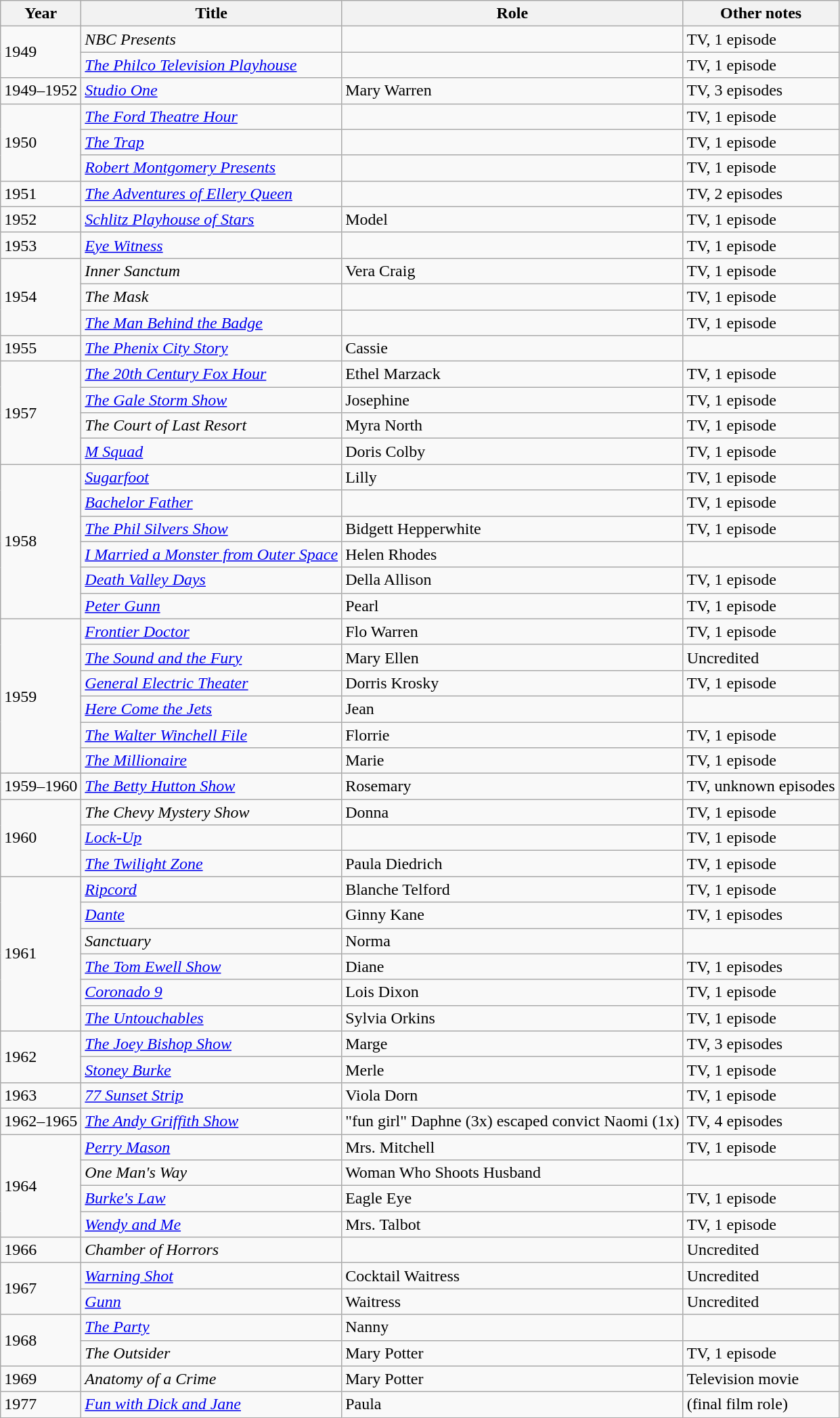<table class="wikitable">
<tr>
<th>Year</th>
<th>Title</th>
<th>Role</th>
<th>Other notes</th>
</tr>
<tr>
<td rowspan=2>1949</td>
<td><em>NBC Presents</em></td>
<td></td>
<td>TV, 1 episode</td>
</tr>
<tr>
<td><em><a href='#'>The Philco Television Playhouse</a></em></td>
<td></td>
<td>TV, 1 episode</td>
</tr>
<tr>
<td>1949–1952</td>
<td><em><a href='#'>Studio One</a></em></td>
<td>Mary Warren</td>
<td>TV, 3 episodes</td>
</tr>
<tr>
<td rowspan=3>1950</td>
<td><em><a href='#'>The Ford Theatre Hour</a></em></td>
<td></td>
<td>TV, 1 episode</td>
</tr>
<tr>
<td><em><a href='#'>The Trap</a></em></td>
<td></td>
<td>TV, 1 episode</td>
</tr>
<tr>
<td><em><a href='#'>Robert Montgomery Presents</a></em></td>
<td></td>
<td>TV, 1 episode</td>
</tr>
<tr>
<td>1951</td>
<td><em><a href='#'>The Adventures of Ellery Queen</a></em></td>
<td></td>
<td>TV, 2 episodes</td>
</tr>
<tr>
<td>1952</td>
<td><em><a href='#'>Schlitz Playhouse of Stars</a></em></td>
<td>Model</td>
<td>TV, 1 episode</td>
</tr>
<tr>
<td>1953</td>
<td><em><a href='#'>Eye Witness</a></em></td>
<td></td>
<td>TV, 1 episode</td>
</tr>
<tr>
<td rowspan=3>1954</td>
<td><em>Inner Sanctum</em></td>
<td>Vera Craig</td>
<td>TV, 1 episode</td>
</tr>
<tr>
<td><em>The Mask</em></td>
<td></td>
<td>TV, 1 episode</td>
</tr>
<tr>
<td><em><a href='#'>The Man Behind the Badge</a></em></td>
<td></td>
<td>TV, 1 episode</td>
</tr>
<tr>
<td>1955</td>
<td><em><a href='#'>The Phenix City Story</a></em></td>
<td>Cassie</td>
<td></td>
</tr>
<tr>
<td rowspan=4>1957</td>
<td><em><a href='#'>The 20th Century Fox Hour</a></em></td>
<td>Ethel Marzack</td>
<td>TV, 1 episode</td>
</tr>
<tr>
<td><em><a href='#'>The Gale Storm Show</a></em></td>
<td>Josephine</td>
<td>TV, 1 episode</td>
</tr>
<tr>
<td><em>The Court of Last Resort</em></td>
<td>Myra North</td>
<td>TV, 1 episode</td>
</tr>
<tr>
<td><em><a href='#'>M Squad</a></em></td>
<td>Doris Colby</td>
<td>TV, 1 episode</td>
</tr>
<tr>
<td rowspan=6>1958</td>
<td><em><a href='#'>Sugarfoot</a></em></td>
<td>Lilly</td>
<td>TV, 1 episode</td>
</tr>
<tr>
<td><em><a href='#'>Bachelor Father</a></em></td>
<td></td>
<td>TV, 1 episode</td>
</tr>
<tr>
<td><em><a href='#'>The Phil Silvers Show</a></em></td>
<td>Bidgett Hepperwhite</td>
<td>TV, 1 episode</td>
</tr>
<tr>
<td><em><a href='#'>I Married a Monster from Outer Space</a></em></td>
<td>Helen Rhodes</td>
<td></td>
</tr>
<tr>
<td><em><a href='#'>Death Valley Days</a></em></td>
<td>Della Allison</td>
<td>TV, 1 episode</td>
</tr>
<tr>
<td><em><a href='#'>Peter Gunn</a></em></td>
<td>Pearl</td>
<td>TV, 1 episode</td>
</tr>
<tr>
<td rowspan=6>1959</td>
<td><em><a href='#'>Frontier Doctor</a></em></td>
<td>Flo Warren</td>
<td>TV, 1 episode</td>
</tr>
<tr>
<td><em><a href='#'>The Sound and the Fury</a></em></td>
<td>Mary Ellen</td>
<td>Uncredited</td>
</tr>
<tr>
<td><em><a href='#'>General Electric Theater</a></em></td>
<td>Dorris Krosky</td>
<td>TV, 1 episode</td>
</tr>
<tr>
<td><em><a href='#'>Here Come the Jets</a></em></td>
<td>Jean</td>
<td></td>
</tr>
<tr>
<td><em><a href='#'>The Walter Winchell File</a></em></td>
<td>Florrie</td>
<td>TV, 1 episode</td>
</tr>
<tr>
<td><em><a href='#'>The Millionaire</a></em></td>
<td>Marie</td>
<td>TV, 1 episode</td>
</tr>
<tr>
<td>1959–1960</td>
<td><em><a href='#'>The Betty Hutton Show</a></em></td>
<td>Rosemary</td>
<td>TV, unknown episodes</td>
</tr>
<tr>
<td rowspan=3>1960</td>
<td><em>The Chevy Mystery Show</em></td>
<td>Donna</td>
<td>TV, 1 episode</td>
</tr>
<tr>
<td><em><a href='#'>Lock-Up</a></em></td>
<td></td>
<td>TV, 1 episode</td>
</tr>
<tr>
<td><em><a href='#'>The Twilight Zone</a></em></td>
<td>Paula Diedrich</td>
<td>TV, 1 episode</td>
</tr>
<tr>
<td rowspan=6>1961</td>
<td><em><a href='#'>Ripcord</a></em></td>
<td>Blanche Telford</td>
<td>TV, 1 episode</td>
</tr>
<tr>
<td><em><a href='#'>Dante</a></em></td>
<td>Ginny Kane</td>
<td>TV, 1 episodes</td>
</tr>
<tr>
<td><em>Sanctuary</em></td>
<td>Norma</td>
<td></td>
</tr>
<tr>
<td><em><a href='#'>The Tom Ewell Show</a></em></td>
<td>Diane</td>
<td>TV, 1 episodes</td>
</tr>
<tr>
<td><em><a href='#'>Coronado 9</a></em></td>
<td>Lois Dixon</td>
<td>TV, 1 episode</td>
</tr>
<tr>
<td><em><a href='#'>The Untouchables</a></em></td>
<td>Sylvia Orkins</td>
<td>TV, 1 episode</td>
</tr>
<tr>
<td rowspan=2>1962</td>
<td><em><a href='#'>The Joey Bishop Show</a></em></td>
<td>Marge</td>
<td>TV, 3 episodes</td>
</tr>
<tr>
<td><em><a href='#'>Stoney Burke</a></em></td>
<td>Merle</td>
<td>TV, 1 episode</td>
</tr>
<tr>
<td>1963</td>
<td><em><a href='#'>77 Sunset Strip</a></em></td>
<td>Viola Dorn</td>
<td>TV, 1 episode</td>
</tr>
<tr>
<td>1962–1965</td>
<td><em><a href='#'>The Andy Griffith Show</a></em></td>
<td>"fun girl" Daphne (3x) escaped convict Naomi (1x)</td>
<td>TV, 4 episodes</td>
</tr>
<tr>
<td rowspan=4>1964</td>
<td><em><a href='#'>Perry Mason</a></em></td>
<td>Mrs. Mitchell</td>
<td>TV, 1 episode</td>
</tr>
<tr>
<td><em>One Man's Way</em></td>
<td>Woman Who Shoots Husband</td>
<td></td>
</tr>
<tr>
<td><em><a href='#'>Burke's Law</a></em></td>
<td>Eagle Eye</td>
<td>TV, 1 episode</td>
</tr>
<tr>
<td><em><a href='#'>Wendy and Me</a></em></td>
<td>Mrs. Talbot</td>
<td>TV, 1 episode</td>
</tr>
<tr>
<td>1966</td>
<td><em>Chamber of Horrors </em></td>
<td></td>
<td>Uncredited</td>
</tr>
<tr>
<td rowspan=2>1967</td>
<td><em><a href='#'>Warning Shot</a></em></td>
<td>Cocktail Waitress</td>
<td>Uncredited</td>
</tr>
<tr>
<td><em><a href='#'>Gunn</a></em></td>
<td>Waitress</td>
<td>Uncredited</td>
</tr>
<tr>
<td rowspan=2>1968</td>
<td><em><a href='#'>The Party</a></em></td>
<td>Nanny</td>
<td></td>
</tr>
<tr>
<td><em>The Outsider</em></td>
<td>Mary Potter</td>
<td>TV, 1 episode</td>
</tr>
<tr>
<td>1969</td>
<td><em>Anatomy of a Crime</em></td>
<td>Mary Potter</td>
<td>Television movie</td>
</tr>
<tr>
<td>1977</td>
<td><em><a href='#'>Fun with Dick and Jane</a></em></td>
<td>Paula</td>
<td>(final film role)</td>
</tr>
</table>
